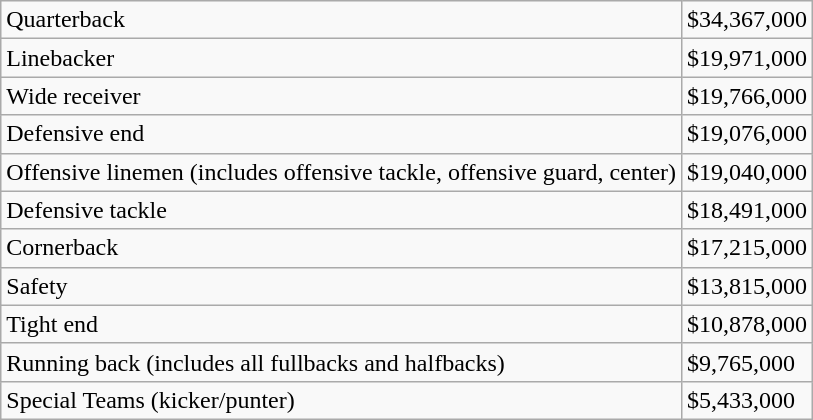<table class="wikitable">
<tr>
<td>Quarterback</td>
<td>$34,367,000</td>
</tr>
<tr>
<td>Linebacker</td>
<td>$19,971,000</td>
</tr>
<tr>
<td>Wide receiver</td>
<td>$19,766,000</td>
</tr>
<tr>
<td>Defensive end</td>
<td>$19,076,000</td>
</tr>
<tr>
<td>Offensive  linemen (includes offensive tackle, offensive guard, center)</td>
<td>$19,040,000</td>
</tr>
<tr>
<td>Defensive  tackle</td>
<td>$18,491,000</td>
</tr>
<tr>
<td>Cornerback</td>
<td>$17,215,000</td>
</tr>
<tr>
<td>Safety</td>
<td>$13,815,000</td>
</tr>
<tr>
<td>Tight end</td>
<td>$10,878,000</td>
</tr>
<tr>
<td>Running  back (includes all fullbacks and halfbacks)</td>
<td>$9,765,000</td>
</tr>
<tr>
<td>Special  Teams (kicker/punter)</td>
<td>$5,433,000</td>
</tr>
</table>
